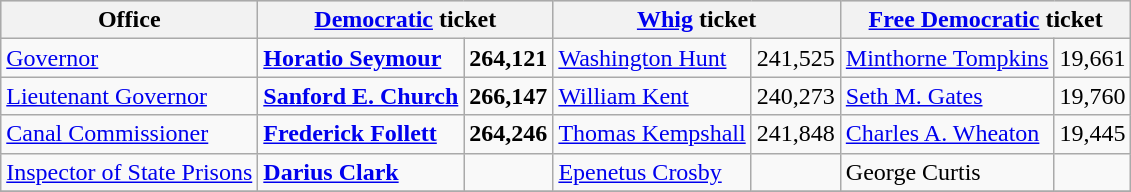<table class=wikitable>
<tr bgcolor=lightgrey>
<th>Office</th>
<th colspan="2" ><a href='#'>Democratic</a> ticket</th>
<th colspan="2" ><a href='#'>Whig</a> ticket</th>
<th colspan="2" ><a href='#'>Free Democratic</a> ticket</th>
</tr>
<tr>
<td><a href='#'>Governor</a></td>
<td><strong><a href='#'>Horatio Seymour</a></strong></td>
<td align="right"><strong>264,121</strong></td>
<td><a href='#'>Washington Hunt</a></td>
<td align="right">241,525</td>
<td><a href='#'>Minthorne Tompkins</a></td>
<td align="right">19,661</td>
</tr>
<tr>
<td><a href='#'>Lieutenant Governor</a></td>
<td><strong><a href='#'>Sanford E. Church</a></strong></td>
<td align="right"><strong>266,147</strong></td>
<td><a href='#'>William Kent</a></td>
<td align="right">240,273</td>
<td><a href='#'>Seth M. Gates</a></td>
<td align="right">19,760</td>
</tr>
<tr>
<td><a href='#'>Canal Commissioner</a></td>
<td><strong><a href='#'>Frederick Follett</a></strong></td>
<td align="right"><strong>264,246</strong></td>
<td><a href='#'>Thomas Kempshall</a></td>
<td align="right">241,848</td>
<td><a href='#'>Charles A. Wheaton</a></td>
<td align="right">19,445</td>
</tr>
<tr>
<td><a href='#'>Inspector of State Prisons</a></td>
<td><strong><a href='#'>Darius Clark</a></strong></td>
<td align="right"></td>
<td><a href='#'>Epenetus Crosby</a></td>
<td align="right"></td>
<td>George Curtis</td>
<td align="right"></td>
</tr>
<tr>
</tr>
</table>
